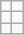<table class="wikitable">
<tr>
<td></td>
<td></td>
</tr>
<tr>
<td></td>
<td></td>
</tr>
<tr>
<td></td>
<td></td>
</tr>
</table>
